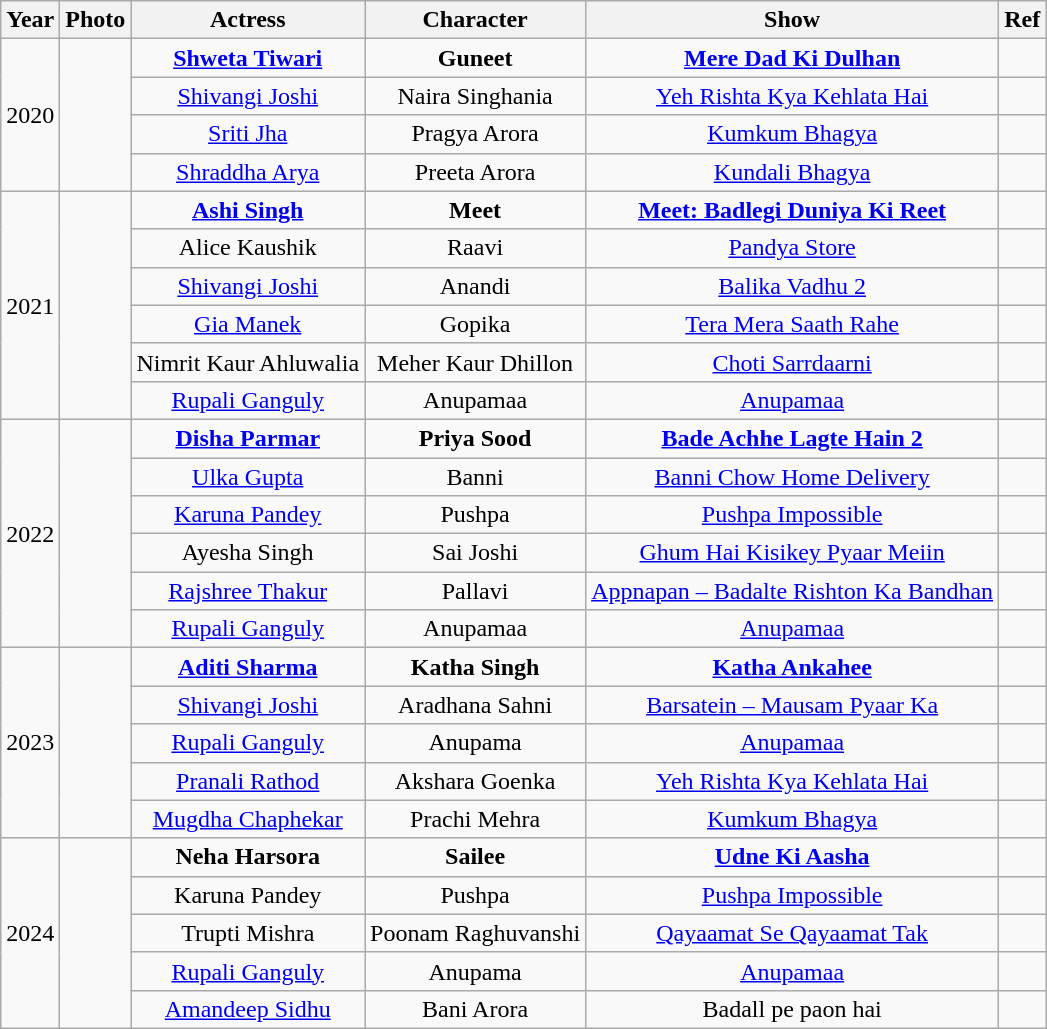<table class="wikitable sortable" style="text-align:center;">
<tr>
<th>Year</th>
<th>Photo</th>
<th>Actress</th>
<th>Character</th>
<th>Show</th>
<th>Ref</th>
</tr>
<tr>
<td rowspan="4">2020</td>
<td rowspan="4" style="text-align:center"></td>
<td><strong><a href='#'>Shweta Tiwari</a></strong></td>
<td><strong>Guneet</strong></td>
<td><strong><a href='#'>Mere Dad Ki Dulhan</a></strong></td>
<td></td>
</tr>
<tr>
<td><a href='#'>Shivangi Joshi</a></td>
<td>Naira Singhania</td>
<td><a href='#'>Yeh Rishta Kya Kehlata Hai</a></td>
<td></td>
</tr>
<tr>
<td><a href='#'>Sriti Jha</a></td>
<td>Pragya Arora</td>
<td><a href='#'>Kumkum Bhagya</a></td>
<td></td>
</tr>
<tr>
<td><a href='#'>Shraddha Arya</a></td>
<td>Preeta Arora</td>
<td><a href='#'>Kundali Bhagya</a></td>
<td></td>
</tr>
<tr>
<td rowspan="6">2021</td>
<td rowspan="6" style="text-align:center"></td>
<td><strong><a href='#'>Ashi Singh</a></strong></td>
<td><strong>Meet</strong></td>
<td><strong><a href='#'>Meet: Badlegi Duniya Ki Reet</a></strong></td>
<td></td>
</tr>
<tr>
<td>Alice Kaushik</td>
<td>Raavi</td>
<td><a href='#'>Pandya Store</a></td>
<td></td>
</tr>
<tr>
<td><a href='#'>Shivangi Joshi</a></td>
<td>Anandi</td>
<td><a href='#'>Balika Vadhu 2</a></td>
<td></td>
</tr>
<tr>
<td><a href='#'>Gia Manek</a></td>
<td>Gopika</td>
<td><a href='#'>Tera Mera Saath Rahe</a></td>
<td></td>
</tr>
<tr>
<td>Nimrit Kaur Ahluwalia</td>
<td>Meher Kaur Dhillon</td>
<td><a href='#'>Choti Sarrdaarni</a></td>
<td></td>
</tr>
<tr>
<td><a href='#'>Rupali Ganguly</a></td>
<td>Anupamaa</td>
<td><a href='#'>Anupamaa</a></td>
<td></td>
</tr>
<tr>
<td rowspan="6">2022</td>
<td rowspan="6" style="text-align:center"></td>
<td><strong><a href='#'>Disha Parmar</a></strong></td>
<td><strong>Priya Sood</strong></td>
<td><strong><a href='#'>Bade Achhe Lagte Hain 2</a></strong></td>
<td></td>
</tr>
<tr>
<td><a href='#'>Ulka Gupta</a></td>
<td>Banni</td>
<td><a href='#'>Banni Chow Home Delivery</a></td>
<td></td>
</tr>
<tr>
<td><a href='#'>Karuna Pandey</a></td>
<td>Pushpa</td>
<td><a href='#'>Pushpa Impossible</a></td>
<td></td>
</tr>
<tr>
<td>Ayesha Singh</td>
<td>Sai Joshi</td>
<td><a href='#'>Ghum Hai Kisikey Pyaar Meiin</a></td>
<td></td>
</tr>
<tr>
<td><a href='#'>Rajshree Thakur</a></td>
<td>Pallavi</td>
<td><a href='#'>Appnapan – Badalte Rishton Ka Bandhan</a></td>
<td></td>
</tr>
<tr>
<td><a href='#'>Rupali Ganguly</a></td>
<td>Anupamaa</td>
<td><a href='#'>Anupamaa</a></td>
<td></td>
</tr>
<tr>
<td rowspan="5">2023</td>
<td rowspan="5" style="text-align:center"></td>
<td><strong><a href='#'>Aditi Sharma</a></strong></td>
<td><strong>Katha Singh</strong></td>
<td><strong><a href='#'>Katha Ankahee</a></strong></td>
<td></td>
</tr>
<tr>
<td><a href='#'>Shivangi Joshi</a></td>
<td>Aradhana Sahni</td>
<td><a href='#'>Barsatein – Mausam Pyaar Ka</a></td>
<td></td>
</tr>
<tr>
<td><a href='#'>Rupali Ganguly</a></td>
<td>Anupama</td>
<td><a href='#'>Anupamaa</a></td>
<td></td>
</tr>
<tr>
<td><a href='#'>Pranali Rathod</a></td>
<td>Akshara Goenka</td>
<td><a href='#'>Yeh Rishta Kya Kehlata Hai</a></td>
<td></td>
</tr>
<tr>
<td><a href='#'>Mugdha Chaphekar</a></td>
<td>Prachi Mehra</td>
<td><a href='#'>Kumkum Bhagya</a></td>
<td></td>
</tr>
<tr>
<td rowspan="5">2024</td>
<td rowspan="5" style="text-align:center"></td>
<td><strong>Neha Harsora</strong></td>
<td><strong>Sailee</strong></td>
<td><strong><a href='#'>Udne Ki Aasha</a></strong></td>
<td></td>
</tr>
<tr>
<td>Karuna Pandey</td>
<td>Pushpa</td>
<td><a href='#'>Pushpa Impossible</a></td>
<td></td>
</tr>
<tr>
<td>Trupti Mishra</td>
<td>Poonam Raghuvanshi</td>
<td><a href='#'>Qayaamat Se Qayaamat Tak</a></td>
<td></td>
</tr>
<tr>
<td><a href='#'>Rupali Ganguly</a></td>
<td>Anupama</td>
<td><a href='#'>Anupamaa</a></td>
<td></td>
</tr>
<tr>
<td><a href='#'>Amandeep Sidhu</a></td>
<td>Bani Arora</td>
<td>Badall pe paon hai</td>
<td></td>
</tr>
</table>
